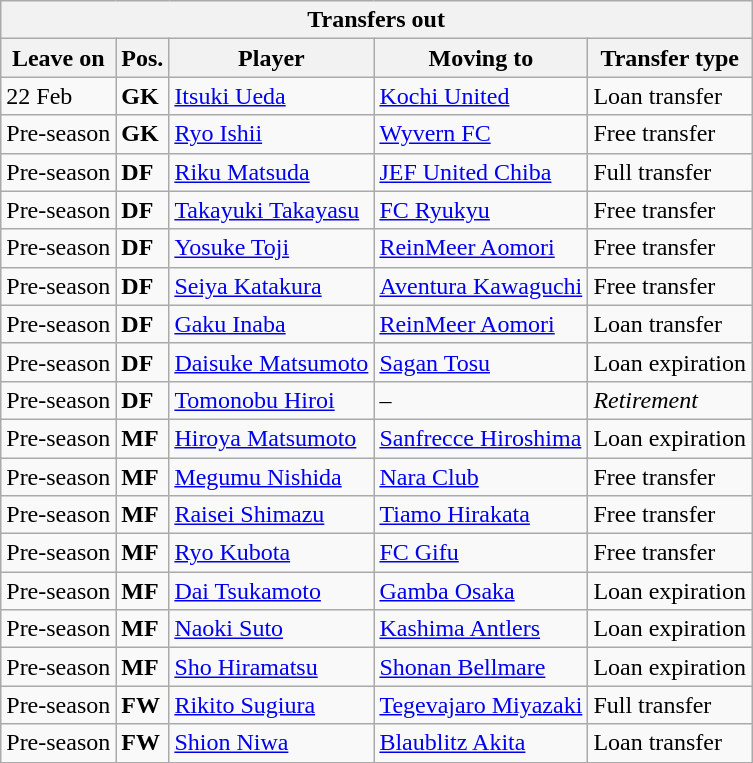<table class="wikitable sortable" style=“text-align:left;>
<tr>
<th colspan="5">Transfers out</th>
</tr>
<tr>
<th>Leave on</th>
<th>Pos.</th>
<th>Player</th>
<th>Moving to</th>
<th>Transfer type</th>
</tr>
<tr>
<td>22 Feb</td>
<td><strong>GK</strong></td>
<td> <a href='#'>Itsuki Ueda</a></td>
<td> <a href='#'>Kochi United</a></td>
<td>Loan transfer</td>
</tr>
<tr>
<td>Pre-season</td>
<td><strong>GK</strong></td>
<td> <a href='#'>Ryo Ishii</a></td>
<td> <a href='#'>Wyvern FC</a></td>
<td>Free transfer</td>
</tr>
<tr>
<td>Pre-season</td>
<td><strong>DF</strong></td>
<td> <a href='#'>Riku Matsuda</a></td>
<td> <a href='#'>JEF United Chiba</a></td>
<td>Full transfer</td>
</tr>
<tr>
<td>Pre-season</td>
<td><strong>DF</strong></td>
<td> <a href='#'>Takayuki Takayasu</a></td>
<td> <a href='#'>FC Ryukyu</a></td>
<td>Free transfer</td>
</tr>
<tr>
<td>Pre-season</td>
<td><strong>DF</strong></td>
<td> <a href='#'>Yosuke Toji</a></td>
<td> <a href='#'>ReinMeer Aomori</a></td>
<td>Free transfer</td>
</tr>
<tr>
<td>Pre-season</td>
<td><strong>DF</strong></td>
<td> <a href='#'>Seiya Katakura</a></td>
<td> <a href='#'>Aventura Kawaguchi</a></td>
<td>Free transfer</td>
</tr>
<tr>
<td>Pre-season</td>
<td><strong>DF</strong></td>
<td> <a href='#'>Gaku Inaba</a></td>
<td> <a href='#'>ReinMeer Aomori</a></td>
<td>Loan transfer</td>
</tr>
<tr>
<td>Pre-season</td>
<td><strong>DF</strong></td>
<td> <a href='#'>Daisuke Matsumoto</a></td>
<td> <a href='#'>Sagan Tosu</a></td>
<td>Loan expiration</td>
</tr>
<tr>
<td>Pre-season</td>
<td><strong>DF</strong></td>
<td> <a href='#'>Tomonobu Hiroi</a></td>
<td>–</td>
<td><em>Retirement</em></td>
</tr>
<tr>
<td>Pre-season</td>
<td><strong>MF</strong></td>
<td> <a href='#'>Hiroya Matsumoto</a></td>
<td> <a href='#'>Sanfrecce Hiroshima</a></td>
<td>Loan expiration</td>
</tr>
<tr>
<td>Pre-season</td>
<td><strong>MF</strong></td>
<td> <a href='#'>Megumu Nishida</a></td>
<td> <a href='#'>Nara Club</a></td>
<td>Free transfer</td>
</tr>
<tr>
<td>Pre-season</td>
<td><strong>MF</strong></td>
<td> <a href='#'>Raisei Shimazu</a></td>
<td> <a href='#'>Tiamo Hirakata</a></td>
<td>Free transfer</td>
</tr>
<tr>
<td>Pre-season</td>
<td><strong>MF</strong></td>
<td> <a href='#'>Ryo Kubota</a></td>
<td> <a href='#'>FC Gifu</a></td>
<td>Free transfer</td>
</tr>
<tr>
<td>Pre-season</td>
<td><strong>MF</strong></td>
<td> <a href='#'>Dai Tsukamoto</a></td>
<td> <a href='#'>Gamba Osaka</a></td>
<td>Loan expiration</td>
</tr>
<tr>
<td>Pre-season</td>
<td><strong>MF</strong></td>
<td> <a href='#'>Naoki Suto</a></td>
<td> <a href='#'>Kashima Antlers</a></td>
<td>Loan expiration</td>
</tr>
<tr>
<td>Pre-season</td>
<td><strong>MF</strong></td>
<td> <a href='#'>Sho Hiramatsu</a></td>
<td> <a href='#'>Shonan Bellmare</a></td>
<td>Loan expiration</td>
</tr>
<tr>
<td>Pre-season</td>
<td><strong>FW</strong></td>
<td> <a href='#'>Rikito Sugiura</a></td>
<td> <a href='#'>Tegevajaro Miyazaki</a></td>
<td>Full transfer</td>
</tr>
<tr>
<td>Pre-season</td>
<td><strong>FW</strong></td>
<td> <a href='#'>Shion Niwa</a></td>
<td> <a href='#'>Blaublitz Akita</a></td>
<td>Loan transfer</td>
</tr>
<tr>
</tr>
</table>
